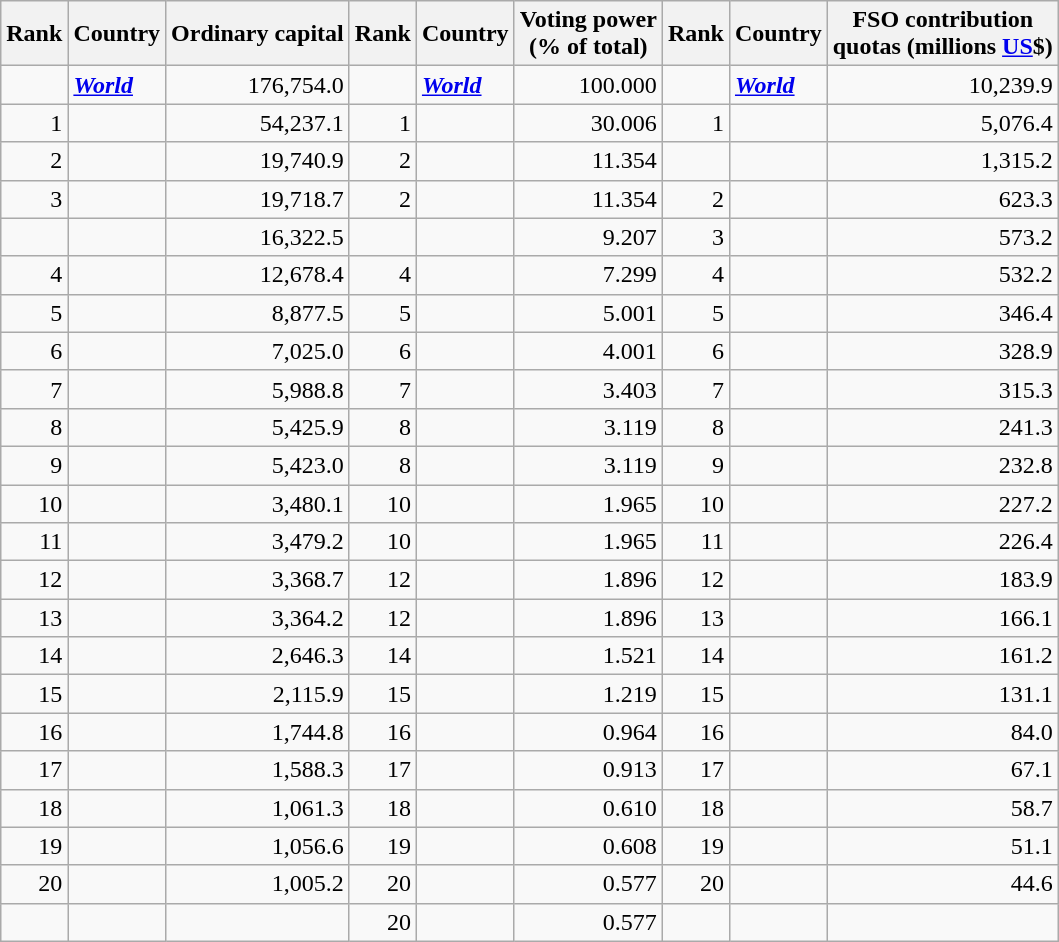<table class="wikitable sortable" style="text-align: right">
<tr>
<th>Rank</th>
<th>Country</th>
<th>Ordinary capital </th>
<th>Rank</th>
<th>Country</th>
<th>Voting power<br>(% of total)</th>
<th>Rank</th>
<th>Country</th>
<th>FSO contribution<br>quotas (millions <a href='#'>US</a>$)</th>
</tr>
<tr>
<td></td>
<td align=left><strong><em><a href='#'>World</a></em></strong></td>
<td>176,754.0</td>
<td></td>
<td align=left><strong><em><a href='#'>World</a></em></strong></td>
<td>100.000</td>
<td></td>
<td align=left><strong><em><a href='#'>World</a></em></strong></td>
<td>10,239.9</td>
</tr>
<tr>
<td>1</td>
<td align=left></td>
<td>54,237.1</td>
<td>1</td>
<td align=left></td>
<td>30.006</td>
<td>1</td>
<td align=left></td>
<td>5,076.4</td>
</tr>
<tr>
<td>2</td>
<td align=left></td>
<td>19,740.9</td>
<td>2</td>
<td align=left></td>
<td>11.354</td>
<td></td>
<td align=left><em></em></td>
<td>1,315.2</td>
</tr>
<tr>
<td>3</td>
<td align=left></td>
<td>19,718.7</td>
<td>2</td>
<td align=left></td>
<td>11.354</td>
<td>2</td>
<td align=left></td>
<td>623.3</td>
</tr>
<tr>
<td></td>
<td align=left><em></em></td>
<td>16,322.5</td>
<td></td>
<td align=left><em></em></td>
<td>9.207</td>
<td>3</td>
<td align=left></td>
<td>573.2</td>
</tr>
<tr>
<td>4</td>
<td align=left></td>
<td>12,678.4</td>
<td>4</td>
<td align=left></td>
<td>7.299</td>
<td>4</td>
<td align=left></td>
<td>532.2</td>
</tr>
<tr>
<td>5</td>
<td align=left></td>
<td>8,877.5</td>
<td>5</td>
<td align=left></td>
<td>5.001</td>
<td>5</td>
<td align=left></td>
<td>346.4</td>
</tr>
<tr>
<td>6</td>
<td align=left></td>
<td>7,025.0</td>
<td>6</td>
<td align=left></td>
<td>4.001</td>
<td>6</td>
<td align=left></td>
<td>328.9</td>
</tr>
<tr>
<td>7</td>
<td align=left></td>
<td>5,988.8</td>
<td>7</td>
<td align=left></td>
<td>3.403</td>
<td>7</td>
<td align=left></td>
<td>315.3</td>
</tr>
<tr>
<td>8</td>
<td align=left></td>
<td>5,425.9</td>
<td>8</td>
<td align=left></td>
<td>3.119</td>
<td>8</td>
<td align=left></td>
<td>241.3</td>
</tr>
<tr>
<td>9</td>
<td align=left></td>
<td>5,423.0</td>
<td>8</td>
<td align=left></td>
<td>3.119</td>
<td>9</td>
<td align=left></td>
<td>232.8</td>
</tr>
<tr>
<td>10</td>
<td align=left></td>
<td>3,480.1</td>
<td>10</td>
<td align=left></td>
<td>1.965</td>
<td>10</td>
<td align=left></td>
<td>227.2</td>
</tr>
<tr>
<td>11</td>
<td align=left></td>
<td>3,479.2</td>
<td>10</td>
<td align=left></td>
<td>1.965</td>
<td>11</td>
<td align=left></td>
<td>226.4</td>
</tr>
<tr>
<td>12</td>
<td align=left></td>
<td>3,368.7</td>
<td>12</td>
<td align=left></td>
<td>1.896</td>
<td>12</td>
<td align=left></td>
<td>183.9</td>
</tr>
<tr>
<td>13</td>
<td align=left></td>
<td>3,364.2</td>
<td>12</td>
<td align=left></td>
<td>1.896</td>
<td>13</td>
<td align=left></td>
<td>166.1</td>
</tr>
<tr>
<td>14</td>
<td align=left></td>
<td>2,646.3</td>
<td>14</td>
<td align=left></td>
<td>1.521</td>
<td>14</td>
<td align=left></td>
<td>161.2</td>
</tr>
<tr>
<td>15</td>
<td align=left></td>
<td>2,115.9</td>
<td>15</td>
<td align=left></td>
<td>1.219</td>
<td>15</td>
<td align=left></td>
<td>131.1</td>
</tr>
<tr>
<td>16</td>
<td align=left></td>
<td>1,744.8</td>
<td>16</td>
<td align=left></td>
<td>0.964</td>
<td>16</td>
<td align=left></td>
<td>84.0</td>
</tr>
<tr>
<td>17</td>
<td align=left></td>
<td>1,588.3</td>
<td>17</td>
<td align=left></td>
<td>0.913</td>
<td>17</td>
<td align=left></td>
<td>67.1</td>
</tr>
<tr>
<td>18</td>
<td align=left></td>
<td>1,061.3</td>
<td>18</td>
<td align=left></td>
<td>0.610</td>
<td>18</td>
<td align=left></td>
<td>58.7</td>
</tr>
<tr>
<td>19</td>
<td align=left></td>
<td>1,056.6</td>
<td>19</td>
<td align=left></td>
<td>0.608</td>
<td>19</td>
<td align=left></td>
<td>51.1</td>
</tr>
<tr>
<td>20</td>
<td align=left></td>
<td>1,005.2</td>
<td>20</td>
<td align=left></td>
<td>0.577</td>
<td>20</td>
<td align=left></td>
<td>44.6</td>
</tr>
<tr>
<td></td>
<td></td>
<td></td>
<td>20</td>
<td align=left></td>
<td>0.577</td>
<td></td>
<td></td>
<td></td>
</tr>
</table>
